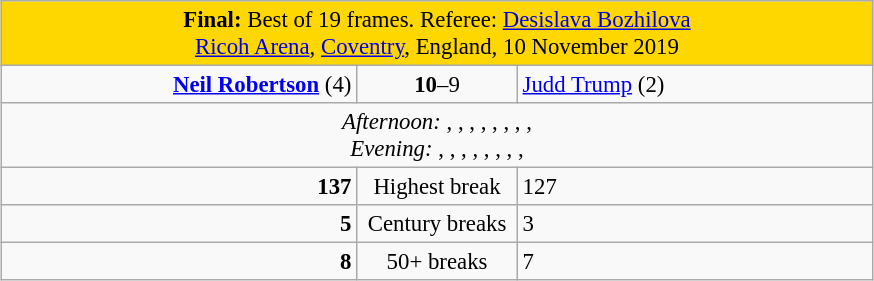<table class="wikitable" style="font-size: 95%; margin: 1em auto 1em auto;">
<tr>
<td colspan="3" align="center" bgcolor="#ffd700"><strong>Final:</strong> Best of 19 frames. Referee: <a href='#'>Desislava Bozhilova</a><br><a href='#'>Ricoh Arena</a>, <a href='#'>Coventry</a>, England, 10 November 2019</td>
</tr>
<tr>
<td width="230" align="right"><strong><a href='#'>Neil Robertson</a></strong> (4)<br></td>
<td width="100" align="center"><strong>10</strong>–9</td>
<td width="230" align="left"><a href='#'>Judd Trump</a> (2)<br></td>
</tr>
<tr>
<td colspan="3" align="center" style="font-size: 100%"><em>Afternoon:</em> , , , , , , , ,  <br><em>Evening:</em> , , , , , , , ,  </td>
</tr>
<tr>
<td align="right"><strong>137</strong></td>
<td align="center">Highest break</td>
<td>127</td>
</tr>
<tr>
<td align="right"><strong>5</strong></td>
<td align="center">Century breaks</td>
<td>3</td>
</tr>
<tr>
<td align="right"><strong>8</strong></td>
<td align="center">50+ breaks</td>
<td>7</td>
</tr>
</table>
